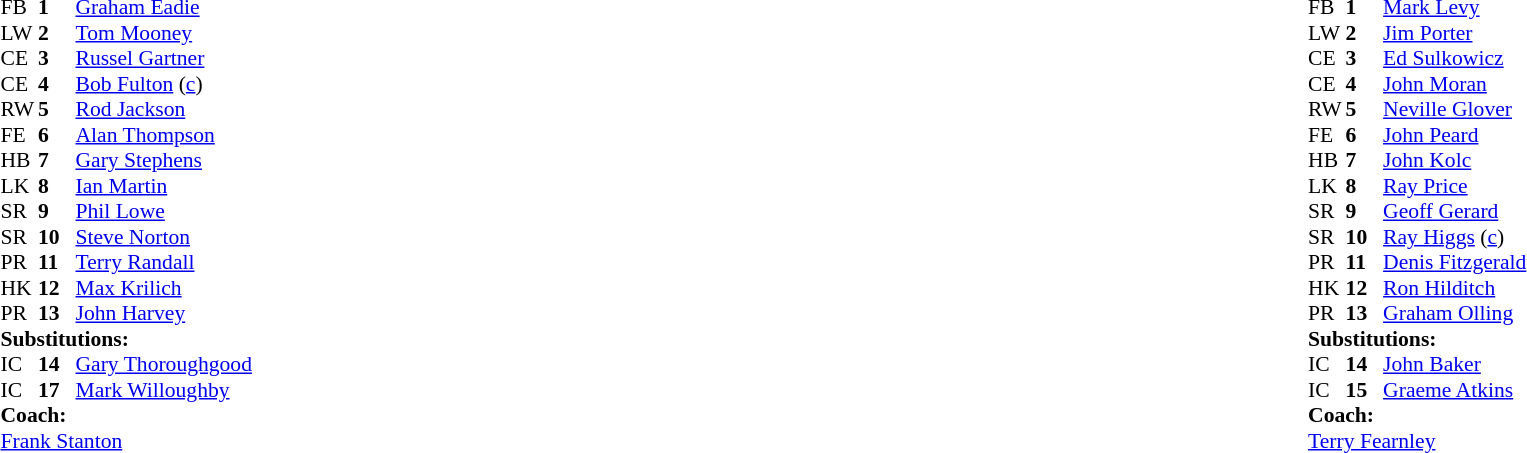<table width="100%">
<tr>
<td valign="top" width="50%"><br><table style="font-size: 90%" cellspacing="0" cellpadding="0">
<tr>
<th width="25"></th>
<th width="25"></th>
</tr>
<tr>
<td>FB</td>
<td><strong>1</strong></td>
<td><a href='#'>Graham Eadie</a></td>
</tr>
<tr>
<td>LW</td>
<td><strong>2</strong></td>
<td><a href='#'>Tom Mooney</a></td>
</tr>
<tr>
<td>CE</td>
<td><strong>3</strong></td>
<td><a href='#'>Russel Gartner</a></td>
</tr>
<tr>
<td>CE</td>
<td><strong>4</strong></td>
<td><a href='#'>Bob Fulton</a> (<a href='#'>c</a>)</td>
</tr>
<tr>
<td>RW</td>
<td><strong>5</strong></td>
<td><a href='#'>Rod Jackson</a></td>
</tr>
<tr>
<td>FE</td>
<td><strong>6</strong></td>
<td><a href='#'>Alan Thompson</a></td>
</tr>
<tr>
<td>HB</td>
<td><strong>7</strong></td>
<td><a href='#'>Gary Stephens</a></td>
</tr>
<tr>
<td>LK</td>
<td><strong>8</strong></td>
<td><a href='#'>Ian Martin</a></td>
</tr>
<tr>
<td>SR</td>
<td><strong>9</strong></td>
<td><a href='#'>Phil Lowe</a></td>
</tr>
<tr>
<td>SR</td>
<td><strong>10</strong></td>
<td><a href='#'>Steve Norton</a></td>
</tr>
<tr>
<td>PR</td>
<td><strong>11</strong></td>
<td><a href='#'>Terry Randall</a></td>
</tr>
<tr>
<td>HK</td>
<td><strong>12</strong></td>
<td><a href='#'>Max Krilich</a></td>
</tr>
<tr>
<td>PR</td>
<td><strong>13</strong></td>
<td><a href='#'>John Harvey</a></td>
</tr>
<tr>
<td colspan=3><strong>Substitutions:</strong></td>
</tr>
<tr>
<td>IC</td>
<td><strong>14</strong></td>
<td><a href='#'>Gary Thoroughgood</a></td>
</tr>
<tr>
<td>IC</td>
<td><strong>17</strong></td>
<td><a href='#'>Mark Willoughby</a></td>
</tr>
<tr>
<td colspan=3><strong>Coach:</strong></td>
</tr>
<tr>
<td colspan="4"> <a href='#'>Frank Stanton</a></td>
</tr>
</table>
</td>
<td valign="top" width="50%"><br><table style="font-size: 90%" cellspacing="0" cellpadding="0" align="center">
<tr>
<th width="25"></th>
<th width="25"></th>
</tr>
<tr>
<td>FB</td>
<td><strong>1</strong></td>
<td><a href='#'>Mark Levy</a></td>
</tr>
<tr>
<td>LW</td>
<td><strong>2</strong></td>
<td><a href='#'>Jim Porter</a></td>
</tr>
<tr>
<td>CE</td>
<td><strong>3</strong></td>
<td><a href='#'>Ed Sulkowicz</a></td>
</tr>
<tr>
<td>CE</td>
<td><strong>4</strong></td>
<td><a href='#'>John Moran</a></td>
</tr>
<tr>
<td>RW</td>
<td><strong>5</strong></td>
<td><a href='#'>Neville Glover</a></td>
</tr>
<tr>
<td>FE</td>
<td><strong>6</strong></td>
<td><a href='#'>John Peard</a></td>
</tr>
<tr>
<td>HB</td>
<td><strong>7</strong></td>
<td><a href='#'>John Kolc</a></td>
</tr>
<tr>
<td>LK</td>
<td><strong>8</strong></td>
<td><a href='#'>Ray Price</a></td>
</tr>
<tr>
<td>SR</td>
<td><strong>9</strong></td>
<td><a href='#'>Geoff Gerard</a></td>
</tr>
<tr>
<td>SR</td>
<td><strong>10</strong></td>
<td><a href='#'>Ray Higgs</a> (<a href='#'>c</a>)</td>
</tr>
<tr>
<td>PR</td>
<td><strong>11</strong></td>
<td><a href='#'>Denis Fitzgerald</a></td>
</tr>
<tr>
<td>HK</td>
<td><strong>12</strong></td>
<td><a href='#'>Ron Hilditch</a></td>
</tr>
<tr>
<td>PR</td>
<td><strong>13</strong></td>
<td><a href='#'>Graham Olling</a></td>
</tr>
<tr>
<td colspan=3><strong>Substitutions:</strong></td>
</tr>
<tr>
<td>IC</td>
<td><strong>14</strong></td>
<td><a href='#'>John Baker</a></td>
</tr>
<tr>
<td>IC</td>
<td><strong>15</strong></td>
<td><a href='#'>Graeme Atkins</a></td>
</tr>
<tr>
<td colspan=3><strong>Coach:</strong></td>
</tr>
<tr>
<td colspan="4"> <a href='#'>Terry Fearnley</a></td>
</tr>
</table>
</td>
</tr>
</table>
